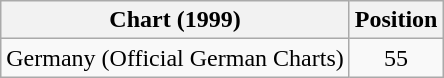<table class="wikitable sortable plainrowheaders" style="text-align:center">
<tr>
<th scope="col">Chart (1999)</th>
<th scope="col">Position</th>
</tr>
<tr>
<td align="left">Germany (Official German Charts)</td>
<td align="center">55</td>
</tr>
</table>
